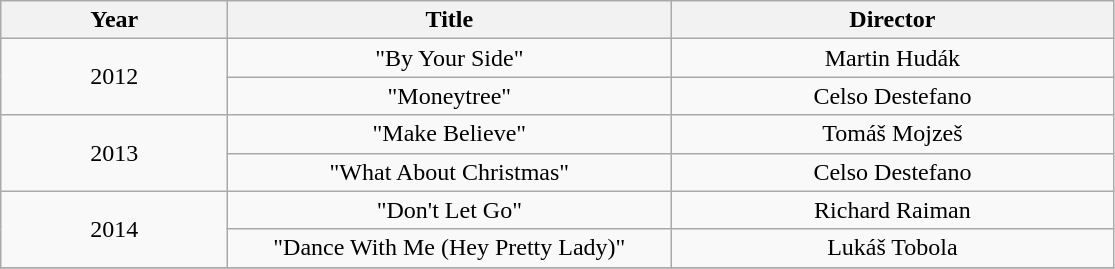<table class="wikitable plainrowheaders" style="text-align:center;">
<tr>
<th style="width:9em;">Year</th>
<th style="width:18em;">Title</th>
<th style="width:18em;">Director</th>
</tr>
<tr>
<td rowspan="2">2012</td>
<td>"By Your Side"</td>
<td>Martin Hudák</td>
</tr>
<tr>
<td>"Moneytree"</td>
<td>Celso Destefano</td>
</tr>
<tr>
<td rowspan="2">2013</td>
<td>"Make Believe"</td>
<td>Tomáš Mojzeš</td>
</tr>
<tr>
<td>"What About Christmas"</td>
<td>Celso Destefano</td>
</tr>
<tr>
<td rowspan="2">2014</td>
<td>"Don't Let Go"</td>
<td>Richard Raiman</td>
</tr>
<tr>
<td>"Dance With Me (Hey Pretty Lady)"</td>
<td>Lukáš Tobola</td>
</tr>
<tr>
</tr>
</table>
